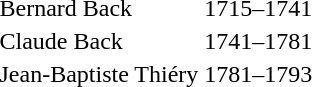<table>
<tr>
<td>Bernard Back</td>
<td>1715–1741</td>
</tr>
<tr>
<td>Claude Back</td>
<td>1741–1781</td>
</tr>
<tr>
<td>Jean-Baptiste Thiéry</td>
<td>1781–1793</td>
</tr>
</table>
